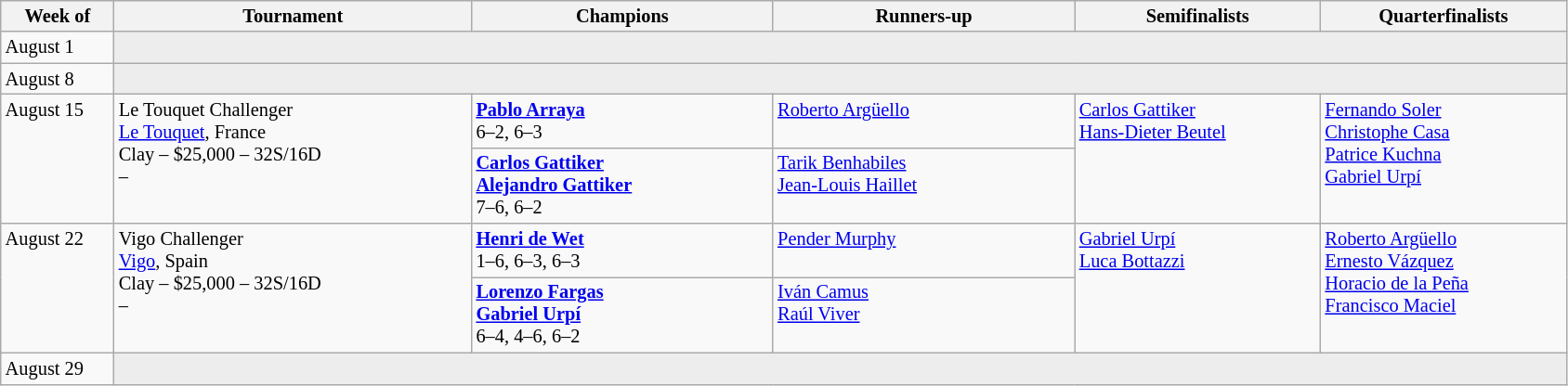<table class="wikitable" style="font-size:85%;">
<tr>
<th width="75">Week of</th>
<th width="250">Tournament</th>
<th width="210">Champions</th>
<th width="210">Runners-up</th>
<th width="170">Semifinalists</th>
<th width="170">Quarterfinalists</th>
</tr>
<tr valign="top">
<td rowspan="1">August 1</td>
<td colspan="5" bgcolor="#ededed"></td>
</tr>
<tr valign="top">
<td rowspan="1">August 8</td>
<td colspan="5" bgcolor="#ededed"></td>
</tr>
<tr valign="top">
<td rowspan="2">August 15</td>
<td rowspan="2">Le Touquet Challenger<br> <a href='#'>Le Touquet</a>, France<br>Clay – $25,000 – 32S/16D<br>  – </td>
<td> <strong><a href='#'>Pablo Arraya</a></strong> <br>6–2, 6–3</td>
<td> <a href='#'>Roberto Argüello</a></td>
<td rowspan="2"> <a href='#'>Carlos Gattiker</a> <br>  <a href='#'>Hans-Dieter Beutel</a></td>
<td rowspan="2"> <a href='#'>Fernando Soler</a> <br>  <a href='#'>Christophe Casa</a> <br> <a href='#'>Patrice Kuchna</a> <br>  <a href='#'>Gabriel Urpí</a></td>
</tr>
<tr valign="top">
<td> <strong><a href='#'>Carlos Gattiker</a></strong> <br> <strong><a href='#'>Alejandro Gattiker</a></strong><br>7–6, 6–2</td>
<td> <a href='#'>Tarik Benhabiles</a> <br> <a href='#'>Jean-Louis Haillet</a></td>
</tr>
<tr valign="top">
<td rowspan="2">August 22</td>
<td rowspan="2">Vigo Challenger<br> <a href='#'>Vigo</a>, Spain<br>Clay – $25,000 – 32S/16D<br>  – </td>
<td> <strong><a href='#'>Henri de Wet</a></strong> <br>1–6, 6–3, 6–3</td>
<td> <a href='#'>Pender Murphy</a></td>
<td rowspan="2"> <a href='#'>Gabriel Urpí</a> <br>  <a href='#'>Luca Bottazzi</a></td>
<td rowspan="2"> <a href='#'>Roberto Argüello</a> <br>  <a href='#'>Ernesto Vázquez</a> <br> <a href='#'>Horacio de la Peña</a> <br>  <a href='#'>Francisco Maciel</a></td>
</tr>
<tr valign="top">
<td> <strong><a href='#'>Lorenzo Fargas</a></strong> <br> <strong><a href='#'>Gabriel Urpí</a></strong><br>6–4, 4–6, 6–2</td>
<td> <a href='#'>Iván Camus</a> <br> <a href='#'>Raúl Viver</a></td>
</tr>
<tr valign="top">
<td rowspan="1">August 29</td>
<td colspan="5" bgcolor="#ededed"></td>
</tr>
</table>
